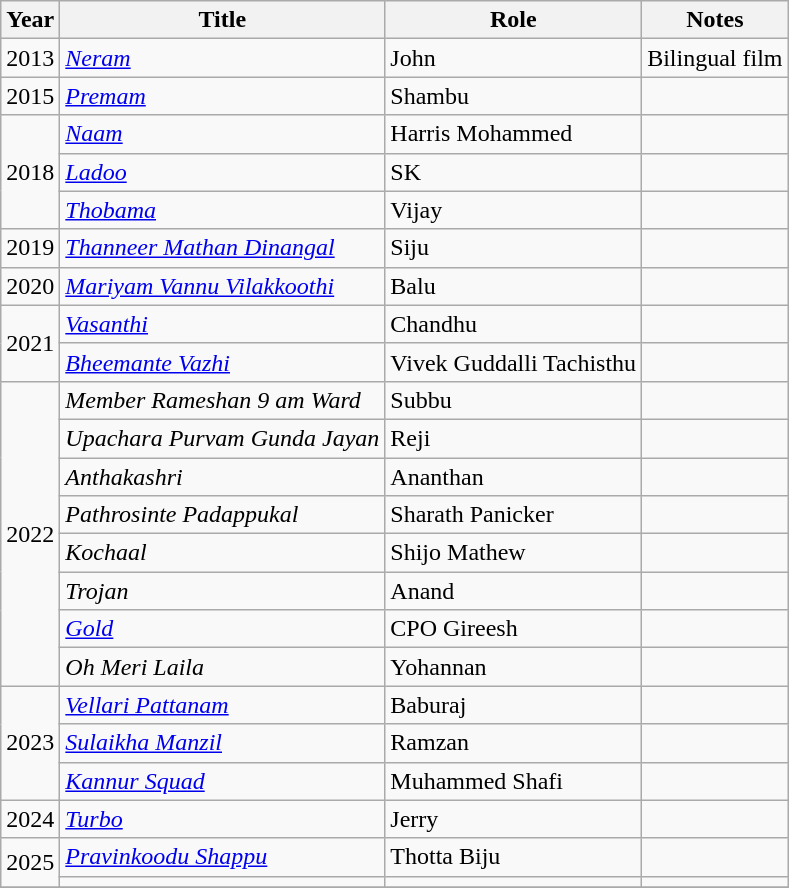<table class="wikitable sortable">
<tr>
<th>Year</th>
<th>Title</th>
<th>Role</th>
<th class="unsortable">Notes</th>
</tr>
<tr>
<td>2013</td>
<td><em><a href='#'>Neram</a></em></td>
<td>John</td>
<td>Bilingual film</td>
</tr>
<tr>
<td>2015</td>
<td><em><a href='#'>Premam</a></em></td>
<td>Shambu</td>
<td></td>
</tr>
<tr>
<td rowspan=3>2018</td>
<td><em><a href='#'>Naam</a></em></td>
<td>Harris Mohammed</td>
<td></td>
</tr>
<tr>
<td><em><a href='#'>Ladoo</a></em></td>
<td>SK</td>
<td></td>
</tr>
<tr>
<td><em><a href='#'>Thobama</a></em></td>
<td>Vijay</td>
<td></td>
</tr>
<tr>
<td>2019</td>
<td><em><a href='#'>Thanneer Mathan Dinangal</a></em></td>
<td>Siju</td>
<td></td>
</tr>
<tr>
<td>2020</td>
<td><em><a href='#'>Mariyam Vannu Vilakkoothi</a></em></td>
<td>Balu</td>
<td></td>
</tr>
<tr>
<td rowspan=2>2021</td>
<td><em><a href='#'>Vasanthi</a></em></td>
<td>Chandhu</td>
<td></td>
</tr>
<tr>
<td><em><a href='#'>Bheemante Vazhi</a></em></td>
<td>Vivek Guddalli Tachisthu</td>
<td></td>
</tr>
<tr>
<td rowspan=8>2022</td>
<td><em>Member Rameshan 9 am Ward</em></td>
<td>Subbu</td>
<td></td>
</tr>
<tr>
<td><em>Upachara Purvam Gunda Jayan</em></td>
<td>Reji</td>
<td></td>
</tr>
<tr>
<td><em>Anthakashri</em></td>
<td>Ananthan</td>
<td></td>
</tr>
<tr>
<td><em>Pathrosinte Padappukal</em></td>
<td>Sharath Panicker</td>
<td></td>
</tr>
<tr>
<td><em>Kochaal</em></td>
<td>Shijo Mathew</td>
<td></td>
</tr>
<tr>
<td><em>Trojan</em></td>
<td>Anand</td>
<td></td>
</tr>
<tr>
<td><em><a href='#'>Gold</a></em></td>
<td>CPO Gireesh</td>
<td></td>
</tr>
<tr>
<td><em>Oh Meri Laila</em></td>
<td>Yohannan</td>
<td></td>
</tr>
<tr>
<td rowspan="3">2023</td>
<td><em><a href='#'>Vellari Pattanam</a></em></td>
<td>Baburaj</td>
<td></td>
</tr>
<tr>
<td><em><a href='#'>Sulaikha Manzil</a></em></td>
<td>Ramzan</td>
<td></td>
</tr>
<tr>
<td><em><a href='#'>Kannur Squad</a></em></td>
<td>Muhammed Shafi</td>
<td></td>
</tr>
<tr>
<td>2024</td>
<td><em><a href='#'>Turbo</a></em></td>
<td>Jerry</td>
<td></td>
</tr>
<tr>
<td rowspan=2>2025</td>
<td><em><a href='#'>Pravinkoodu Shappu</a></em></td>
<td>Thotta Biju</td>
<td></td>
</tr>
<tr>
<td></td>
<td></td>
<td></td>
</tr>
<tr>
</tr>
</table>
